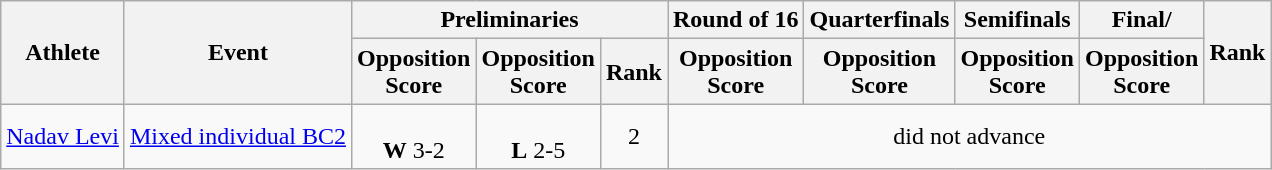<table class=wikitable>
<tr>
<th rowspan="2">Athlete</th>
<th rowspan="2">Event</th>
<th colspan="3">Preliminaries</th>
<th>Round of 16</th>
<th>Quarterfinals</th>
<th>Semifinals</th>
<th>Final/</th>
<th rowspan="2">Rank</th>
</tr>
<tr>
<th>Opposition<br>Score</th>
<th>Opposition<br>Score</th>
<th>Rank</th>
<th>Opposition<br>Score</th>
<th>Opposition<br>Score</th>
<th>Opposition<br>Score</th>
<th>Opposition<br>Score</th>
</tr>
<tr align="center">
<td align="left"><a href='#'>Nadav Levi</a></td>
<td align="left"><a href='#'>Mixed individual BC2</a></td>
<td><br><strong>W</strong> 3-2</td>
<td><br><strong>L</strong> 2-5</td>
<td>2</td>
<td colspan="5">did not advance</td>
</tr>
</table>
